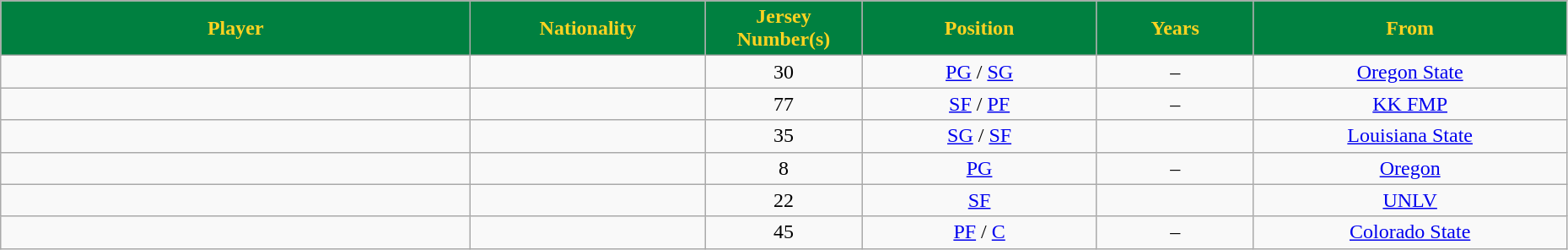<table class="wikitable" style="text-align:center" width="98%">
<tr>
<th style="background:#008040;color:#FFD321;" width="30%">Player</th>
<th style="background:#008040;color:#FFD321;" width="15%">Nationality</th>
<th style="background:#008040;color:#FFD321;" width="10%">Jersey Number(s)</th>
<th style="background:#008040;color:#FFD321;" width="15%">Position</th>
<th style="background:#008040;color:#FFD321;" width="10%">Years</th>
<th style="background:#008040;color:#FFD321;" width="20%">From</th>
</tr>
<tr>
<td></td>
<td></td>
<td>30</td>
<td><a href='#'>PG</a> / <a href='#'>SG</a></td>
<td>–</td>
<td><a href='#'>Oregon State</a></td>
</tr>
<tr>
<td></td>
<td></td>
<td>77</td>
<td><a href='#'>SF</a> / <a href='#'>PF</a></td>
<td>–</td>
<td><a href='#'>KK FMP</a></td>
</tr>
<tr>
<td></td>
<td></td>
<td>35</td>
<td><a href='#'>SG</a> / <a href='#'>SF</a></td>
<td></td>
<td><a href='#'>Louisiana State</a></td>
</tr>
<tr>
<td></td>
<td></td>
<td>8</td>
<td><a href='#'>PG</a></td>
<td>–</td>
<td><a href='#'>Oregon</a></td>
</tr>
<tr>
<td></td>
<td></td>
<td>22</td>
<td><a href='#'>SF</a></td>
<td></td>
<td><a href='#'>UNLV</a></td>
</tr>
<tr>
<td></td>
<td></td>
<td>45</td>
<td><a href='#'>PF</a> / <a href='#'>C</a></td>
<td>–</td>
<td><a href='#'>Colorado State</a></td>
</tr>
</table>
